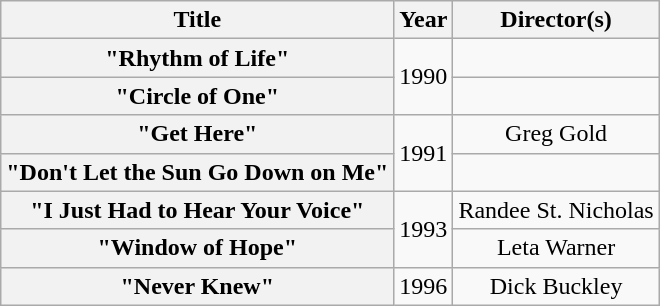<table class="wikitable plainrowheaders" style="text-align:center;">
<tr>
<th>Title</th>
<th>Year</th>
<th>Director(s)</th>
</tr>
<tr>
<th scope="row">"Rhythm of Life"</th>
<td rowspan="2">1990</td>
<td></td>
</tr>
<tr>
<th scope="row">"Circle of One"</th>
<td></td>
</tr>
<tr>
<th scope="row">"Get Here"</th>
<td rowspan="2">1991</td>
<td>Greg Gold</td>
</tr>
<tr>
<th scope="row">"Don't Let the Sun Go Down on Me"</th>
<td></td>
</tr>
<tr>
<th scope="row">"I Just Had to Hear Your Voice"</th>
<td rowspan="2">1993</td>
<td>Randee St. Nicholas</td>
</tr>
<tr>
<th scope="row">"Window of Hope"</th>
<td>Leta Warner</td>
</tr>
<tr>
<th scope="row">"Never Knew"</th>
<td>1996</td>
<td>Dick Buckley</td>
</tr>
</table>
